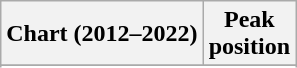<table class="wikitable sortable">
<tr>
<th>Chart (2012–2022)</th>
<th>Peak<br>position</th>
</tr>
<tr>
</tr>
<tr>
</tr>
<tr>
</tr>
</table>
